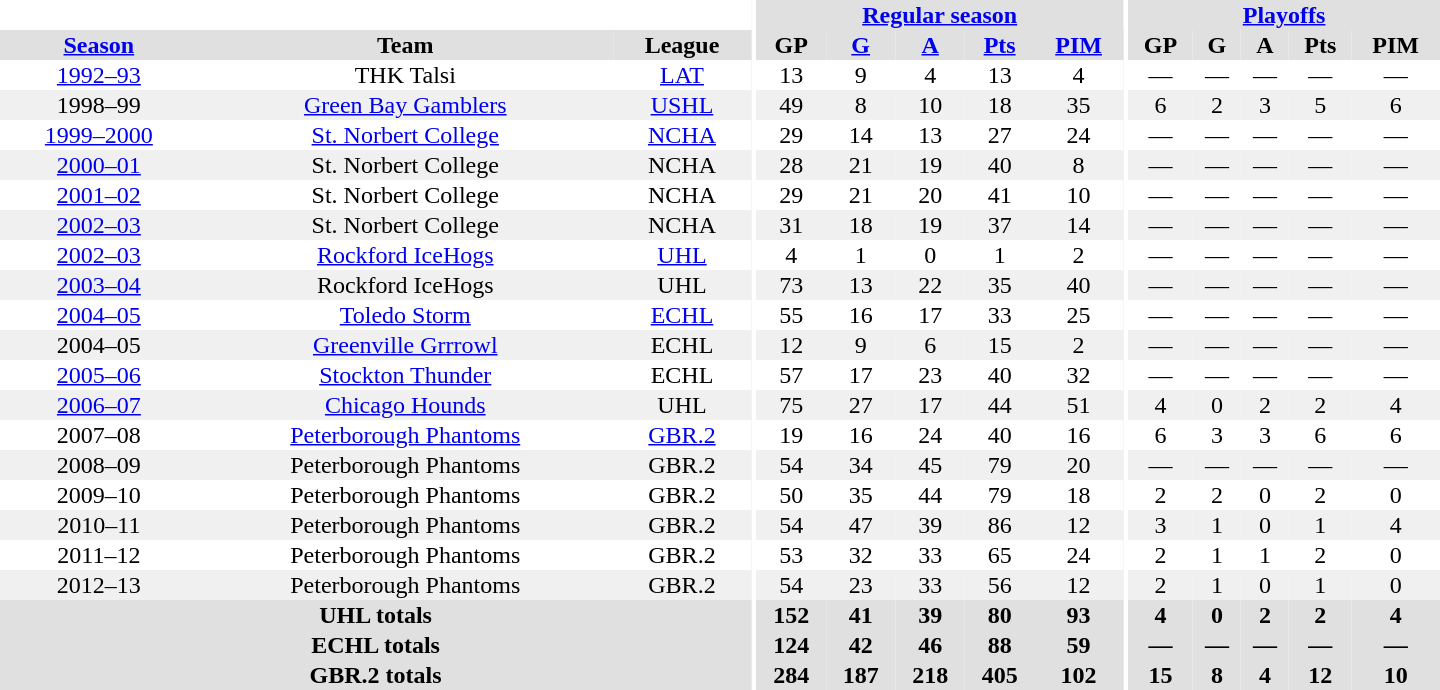<table border="0" cellpadding="1" cellspacing="0" style="text-align:center; width:60em">
<tr bgcolor="#e0e0e0">
<th colspan="3" bgcolor="#ffffff"></th>
<th rowspan="99" bgcolor="#ffffff"></th>
<th colspan="5"><a href='#'>Regular season</a></th>
<th rowspan="99" bgcolor="#ffffff"></th>
<th colspan="5"><a href='#'>Playoffs</a></th>
</tr>
<tr bgcolor="#e0e0e0">
<th><a href='#'>Season</a></th>
<th>Team</th>
<th>League</th>
<th>GP</th>
<th><a href='#'>G</a></th>
<th><a href='#'>A</a></th>
<th><a href='#'>Pts</a></th>
<th><a href='#'>PIM</a></th>
<th>GP</th>
<th>G</th>
<th>A</th>
<th>Pts</th>
<th>PIM</th>
</tr>
<tr>
<td><a href='#'>1992–93</a></td>
<td>THK Talsi</td>
<td><a href='#'>LAT</a></td>
<td>13</td>
<td>9</td>
<td>4</td>
<td>13</td>
<td>4</td>
<td>—</td>
<td>—</td>
<td>—</td>
<td>—</td>
<td>—</td>
</tr>
<tr bgcolor="#f0f0f0">
<td>1998–99</td>
<td><a href='#'>Green Bay Gamblers</a></td>
<td><a href='#'>USHL</a></td>
<td>49</td>
<td>8</td>
<td>10</td>
<td>18</td>
<td>35</td>
<td>6</td>
<td>2</td>
<td>3</td>
<td>5</td>
<td>6</td>
</tr>
<tr>
<td><a href='#'>1999–2000</a></td>
<td><a href='#'>St. Norbert College</a></td>
<td><a href='#'>NCHA</a></td>
<td>29</td>
<td>14</td>
<td>13</td>
<td>27</td>
<td>24</td>
<td>—</td>
<td>—</td>
<td>—</td>
<td>—</td>
<td>—</td>
</tr>
<tr bgcolor="#f0f0f0">
<td><a href='#'>2000–01</a></td>
<td>St. Norbert College</td>
<td>NCHA</td>
<td>28</td>
<td>21</td>
<td>19</td>
<td>40</td>
<td>8</td>
<td>—</td>
<td>—</td>
<td>—</td>
<td>—</td>
<td>—</td>
</tr>
<tr>
<td><a href='#'>2001–02</a></td>
<td>St. Norbert College</td>
<td>NCHA</td>
<td>29</td>
<td>21</td>
<td>20</td>
<td>41</td>
<td>10</td>
<td>—</td>
<td>—</td>
<td>—</td>
<td>—</td>
<td>—</td>
</tr>
<tr bgcolor="#f0f0f0">
<td><a href='#'>2002–03</a></td>
<td>St. Norbert College</td>
<td>NCHA</td>
<td>31</td>
<td>18</td>
<td>19</td>
<td>37</td>
<td>14</td>
<td>—</td>
<td>—</td>
<td>—</td>
<td>—</td>
<td>—</td>
</tr>
<tr>
<td><a href='#'>2002–03</a></td>
<td><a href='#'>Rockford IceHogs</a></td>
<td><a href='#'>UHL</a></td>
<td>4</td>
<td>1</td>
<td>0</td>
<td>1</td>
<td>2</td>
<td>—</td>
<td>—</td>
<td>—</td>
<td>—</td>
<td>—</td>
</tr>
<tr bgcolor="#f0f0f0">
<td><a href='#'>2003–04</a></td>
<td>Rockford IceHogs</td>
<td>UHL</td>
<td>73</td>
<td>13</td>
<td>22</td>
<td>35</td>
<td>40</td>
<td>—</td>
<td>—</td>
<td>—</td>
<td>—</td>
<td>—</td>
</tr>
<tr>
<td><a href='#'>2004–05</a></td>
<td><a href='#'>Toledo Storm</a></td>
<td><a href='#'>ECHL</a></td>
<td>55</td>
<td>16</td>
<td>17</td>
<td>33</td>
<td>25</td>
<td>—</td>
<td>—</td>
<td>—</td>
<td>—</td>
<td>—</td>
</tr>
<tr bgcolor="#f0f0f0">
<td>2004–05</td>
<td><a href='#'>Greenville Grrrowl</a></td>
<td>ECHL</td>
<td>12</td>
<td>9</td>
<td>6</td>
<td>15</td>
<td>2</td>
<td>—</td>
<td>—</td>
<td>—</td>
<td>—</td>
<td>—</td>
</tr>
<tr>
<td><a href='#'>2005–06</a></td>
<td><a href='#'>Stockton Thunder</a></td>
<td>ECHL</td>
<td>57</td>
<td>17</td>
<td>23</td>
<td>40</td>
<td>32</td>
<td>—</td>
<td>—</td>
<td>—</td>
<td>—</td>
<td>—</td>
</tr>
<tr bgcolor="#f0f0f0">
<td><a href='#'>2006–07</a></td>
<td><a href='#'>Chicago Hounds</a></td>
<td>UHL</td>
<td>75</td>
<td>27</td>
<td>17</td>
<td>44</td>
<td>51</td>
<td>4</td>
<td>0</td>
<td>2</td>
<td>2</td>
<td>4</td>
</tr>
<tr>
<td>2007–08</td>
<td><a href='#'>Peterborough Phantoms</a></td>
<td><a href='#'>GBR.2</a></td>
<td>19</td>
<td>16</td>
<td>24</td>
<td>40</td>
<td>16</td>
<td>6</td>
<td>3</td>
<td>3</td>
<td>6</td>
<td>6</td>
</tr>
<tr bgcolor="#f0f0f0">
<td>2008–09</td>
<td>Peterborough Phantoms</td>
<td>GBR.2</td>
<td>54</td>
<td>34</td>
<td>45</td>
<td>79</td>
<td>20</td>
<td>—</td>
<td>—</td>
<td>—</td>
<td>—</td>
<td>—</td>
</tr>
<tr>
<td>2009–10</td>
<td>Peterborough Phantoms</td>
<td>GBR.2</td>
<td>50</td>
<td>35</td>
<td>44</td>
<td>79</td>
<td>18</td>
<td>2</td>
<td>2</td>
<td>0</td>
<td>2</td>
<td>0</td>
</tr>
<tr bgcolor="#f0f0f0">
<td>2010–11</td>
<td>Peterborough Phantoms</td>
<td>GBR.2</td>
<td>54</td>
<td>47</td>
<td>39</td>
<td>86</td>
<td>12</td>
<td>3</td>
<td>1</td>
<td>0</td>
<td>1</td>
<td>4</td>
</tr>
<tr>
<td>2011–12</td>
<td>Peterborough Phantoms</td>
<td>GBR.2</td>
<td>53</td>
<td>32</td>
<td>33</td>
<td>65</td>
<td>24</td>
<td>2</td>
<td>1</td>
<td>1</td>
<td>2</td>
<td>0</td>
</tr>
<tr bgcolor="#f0f0f0">
<td>2012–13</td>
<td>Peterborough Phantoms</td>
<td>GBR.2</td>
<td>54</td>
<td>23</td>
<td>33</td>
<td>56</td>
<td>12</td>
<td>2</td>
<td>1</td>
<td>0</td>
<td>1</td>
<td>0</td>
</tr>
<tr bgcolor="#e0e0e0">
<th colspan="3">UHL totals</th>
<th>152</th>
<th>41</th>
<th>39</th>
<th>80</th>
<th>93</th>
<th>4</th>
<th>0</th>
<th>2</th>
<th>2</th>
<th>4</th>
</tr>
<tr bgcolor="#e0e0e0">
<th colspan="3">ECHL totals</th>
<th>124</th>
<th>42</th>
<th>46</th>
<th>88</th>
<th>59</th>
<th>—</th>
<th>—</th>
<th>—</th>
<th>—</th>
<th>—</th>
</tr>
<tr bgcolor="#e0e0e0">
<th colspan="3">GBR.2 totals</th>
<th>284</th>
<th>187</th>
<th>218</th>
<th>405</th>
<th>102</th>
<th>15</th>
<th>8</th>
<th>4</th>
<th>12</th>
<th>10</th>
</tr>
</table>
